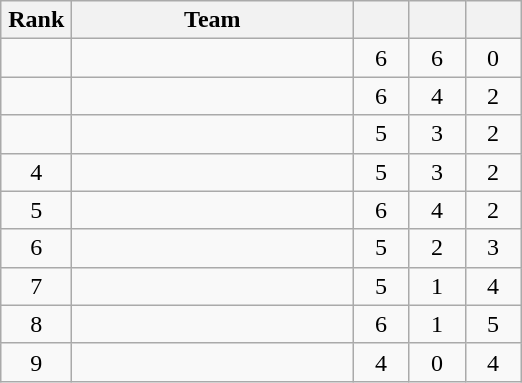<table class="wikitable" style="text-align: center;">
<tr>
<th width=40>Rank</th>
<th width=180>Team</th>
<th width=30></th>
<th width=30></th>
<th width=30></th>
</tr>
<tr>
<td></td>
<td align=left></td>
<td>6</td>
<td>6</td>
<td>0</td>
</tr>
<tr>
<td></td>
<td align=left></td>
<td>6</td>
<td>4</td>
<td>2</td>
</tr>
<tr>
<td></td>
<td align=left></td>
<td>5</td>
<td>3</td>
<td>2</td>
</tr>
<tr>
<td>4</td>
<td align=left></td>
<td>5</td>
<td>3</td>
<td>2</td>
</tr>
<tr>
<td>5</td>
<td align=left></td>
<td>6</td>
<td>4</td>
<td>2</td>
</tr>
<tr>
<td>6</td>
<td align=left></td>
<td>5</td>
<td>2</td>
<td>3</td>
</tr>
<tr>
<td>7</td>
<td align=left></td>
<td>5</td>
<td>1</td>
<td>4</td>
</tr>
<tr>
<td>8</td>
<td align=left></td>
<td>6</td>
<td>1</td>
<td>5</td>
</tr>
<tr>
<td>9</td>
<td align=left></td>
<td>4</td>
<td>0</td>
<td>4</td>
</tr>
</table>
